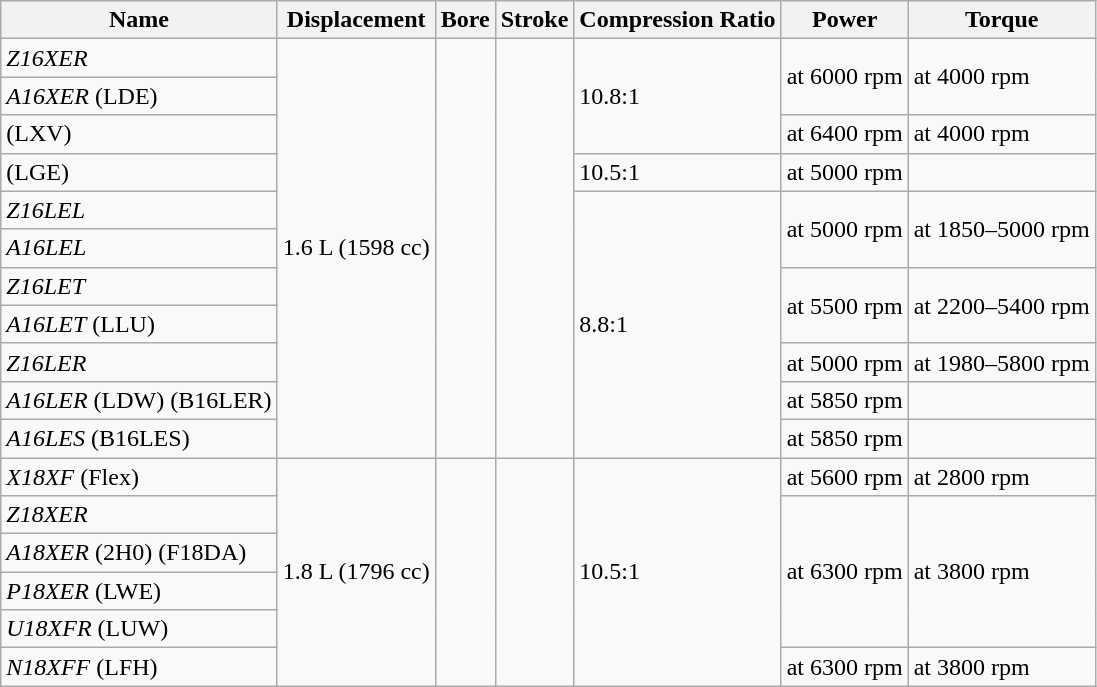<table class=wikitable>
<tr>
<th>Name</th>
<th>Displacement</th>
<th>Bore</th>
<th>Stroke</th>
<th>Compression Ratio</th>
<th>Power</th>
<th>Torque</th>
</tr>
<tr>
<td><em>Z16XER</em></td>
<td rowspan="11">1.6 L (1598 cc)</td>
<td rowspan="11"></td>
<td rowspan="11"></td>
<td rowspan="3">10.8:1</td>
<td rowspan="2"> at 6000 rpm</td>
<td rowspan="2"> at 4000 rpm</td>
</tr>
<tr>
<td><em>A16XER</em> (LDE)</td>
</tr>
<tr>
<td>(LXV)</td>
<td> at 6400 rpm</td>
<td> at 4000 rpm</td>
</tr>
<tr>
<td>(LGE)</td>
<td>10.5:1</td>
<td> at 5000 rpm</td>
<td></td>
</tr>
<tr>
<td><em>Z16LEL</em></td>
<td rowspan=7>8.8:1</td>
<td rowspan=2> at 5000 rpm</td>
<td rowspan=2> at 1850–5000 rpm</td>
</tr>
<tr>
<td><em>A16LEL</em></td>
</tr>
<tr>
<td><em>Z16LET</em></td>
<td rowspan=2> at 5500 rpm</td>
<td rowspan=2> at 2200–5400 rpm</td>
</tr>
<tr>
<td><em>A16LET</em> (LLU)</td>
</tr>
<tr>
<td><em>Z16LER</em></td>
<td> at 5000 rpm</td>
<td> at 1980–5800 rpm</td>
</tr>
<tr>
<td><em>A16LER</em> (LDW) (B16LER)</td>
<td> at 5850 rpm</td>
<td></td>
</tr>
<tr>
<td><em>A16LES</em> (B16LES)</td>
<td> at 5850 rpm</td>
<td></td>
</tr>
<tr>
<td><em>X18XF</em> (Flex)</td>
<td rowspan=6>1.8 L (1796 cc)</td>
<td rowspan=6></td>
<td rowspan=6></td>
<td rowspan=6>10.5:1</td>
<td> at 5600 rpm</td>
<td> at 2800 rpm</td>
</tr>
<tr>
<td><em>Z18XER</em></td>
<td rowspan=4> at 6300 rpm</td>
<td rowspan=4> at 3800 rpm</td>
</tr>
<tr>
<td><em>A18XER</em> (2H0) (F18DA)</td>
</tr>
<tr>
<td><em>P18XER</em> (LWE)</td>
</tr>
<tr>
<td><em>U18XFR</em> (LUW)</td>
</tr>
<tr>
<td><em>N18XFF</em> (LFH)</td>
<td> at 6300 rpm</td>
<td> at 3800 rpm</td>
</tr>
</table>
